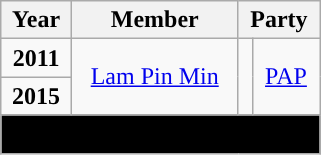<table class="wikitable" align="center" style="text-align:center">
<tr>
<th>Year</th>
<th>Member</th>
<th colspan="2">Party</th>
</tr>
<tr>
<td><strong>2011</strong></td>
<td rowspan="2"><a href='#'>Lam Pin Min</a></td>
<td rowspan="2"></td>
<td rowspan="2"><a href='#'>PAP</a></td>
</tr>
<tr>
<td><strong>2015</strong></td>
</tr>
<tr>
<td colspan=5 bgcolor=black><span><strong>Constituency abolished (2020)</strong></span></td>
</tr>
</table>
